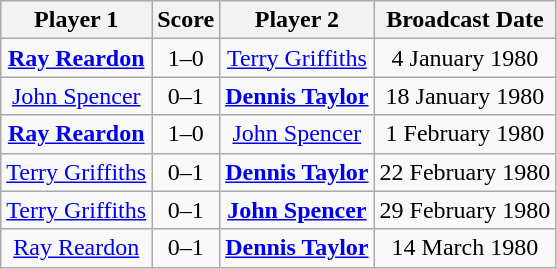<table class="wikitable" style="text-align: center">
<tr>
<th>Player 1</th>
<th>Score</th>
<th>Player 2</th>
<th>Broadcast Date</th>
</tr>
<tr>
<td> <strong><a href='#'>Ray Reardon</a></strong></td>
<td>1–0</td>
<td> <a href='#'>Terry Griffiths</a></td>
<td>4 January 1980</td>
</tr>
<tr>
<td> <a href='#'>John Spencer</a></td>
<td>0–1</td>
<td> <strong><a href='#'>Dennis Taylor</a></strong></td>
<td>18 January 1980</td>
</tr>
<tr>
<td> <strong><a href='#'>Ray Reardon</a></strong></td>
<td>1–0</td>
<td> <a href='#'>John Spencer</a></td>
<td>1 February 1980</td>
</tr>
<tr>
<td> <a href='#'>Terry Griffiths</a></td>
<td>0–1</td>
<td> <strong><a href='#'>Dennis Taylor</a></strong></td>
<td>22 February 1980</td>
</tr>
<tr>
<td> <a href='#'>Terry Griffiths</a></td>
<td>0–1</td>
<td> <strong><a href='#'>John Spencer</a></strong></td>
<td>29 February 1980</td>
</tr>
<tr>
<td> <a href='#'>Ray Reardon</a></td>
<td>0–1</td>
<td> <strong><a href='#'>Dennis Taylor</a></strong></td>
<td>14 March 1980</td>
</tr>
</table>
